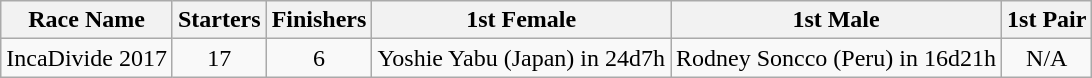<table class="wikitable" style="text-align: center;">
<tr>
<th>Race Name</th>
<th>Starters</th>
<th>Finishers</th>
<th>1st Female</th>
<th>1st Male</th>
<th>1st Pair</th>
</tr>
<tr>
<td>IncaDivide 2017 </td>
<td>17</td>
<td>6</td>
<td>Yoshie Yabu (Japan)  in 24d7h</td>
<td>Rodney Soncco (Peru) in 16d21h </td>
<td>N/A</td>
</tr>
</table>
